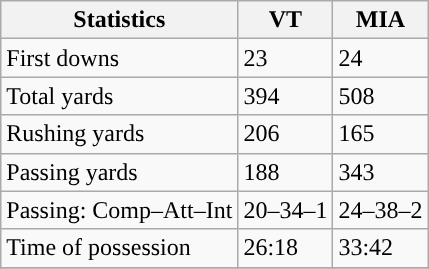<table class="wikitable" style="float: left;">
<tr>
<th>Statistics</th>
<th>VT</th>
<th>MIA</th>
</tr>
<tr>
<td>First downs</td>
<td>23</td>
<td>24</td>
</tr>
<tr>
<td>Total yards</td>
<td>394</td>
<td>508</td>
</tr>
<tr>
<td>Rushing yards</td>
<td>206</td>
<td>165</td>
</tr>
<tr>
<td>Passing yards</td>
<td>188</td>
<td>343</td>
</tr>
<tr>
<td>Passing: Comp–Att–Int</td>
<td>20–34–1</td>
<td>24–38–2</td>
</tr>
<tr>
<td>Time of possession</td>
<td>26:18</td>
<td>33:42</td>
</tr>
<tr>
</tr>
</table>
